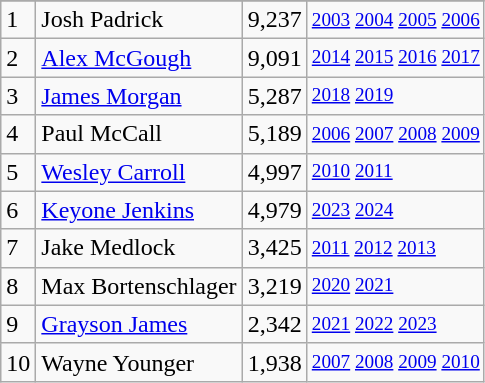<table class="wikitable">
<tr>
</tr>
<tr>
<td>1</td>
<td>Josh Padrick</td>
<td><abbr>9,237</abbr></td>
<td style="font-size:80%;"><a href='#'>2003</a> <a href='#'>2004</a> <a href='#'>2005</a> <a href='#'>2006</a></td>
</tr>
<tr>
<td>2</td>
<td><a href='#'>Alex McGough</a></td>
<td>9,091</td>
<td style="font-size:80%;"><a href='#'>2014</a> <a href='#'>2015</a> <a href='#'>2016</a> <a href='#'>2017</a></td>
</tr>
<tr>
<td>3</td>
<td><a href='#'>James Morgan</a></td>
<td>5,287</td>
<td style="font-size:80%;"><a href='#'>2018</a> <a href='#'>2019</a></td>
</tr>
<tr>
<td>4</td>
<td>Paul McCall</td>
<td>5,189</td>
<td style="font-size:80%;"><a href='#'>2006</a> <a href='#'>2007</a> <a href='#'>2008</a> <a href='#'>2009</a></td>
</tr>
<tr>
<td>5</td>
<td><a href='#'>Wesley Carroll</a></td>
<td>4,997</td>
<td style="font-size:80%;"><a href='#'>2010</a> <a href='#'>2011</a></td>
</tr>
<tr>
<td>6</td>
<td><a href='#'>Keyone Jenkins</a></td>
<td>4,979</td>
<td style="font-size:80%;"><a href='#'>2023</a> <a href='#'>2024</a></td>
</tr>
<tr>
<td>7</td>
<td>Jake Medlock</td>
<td>3,425</td>
<td style="font-size:80%;"><a href='#'>2011</a> <a href='#'>2012</a> <a href='#'>2013</a></td>
</tr>
<tr>
<td>8</td>
<td>Max Bortenschlager</td>
<td>3,219</td>
<td style="font-size:80%;"><a href='#'>2020</a> <a href='#'>2021</a></td>
</tr>
<tr>
<td>9</td>
<td><a href='#'>Grayson James</a></td>
<td>2,342</td>
<td style="font-size:80%;"><a href='#'>2021</a> <a href='#'>2022</a> <a href='#'>2023</a></td>
</tr>
<tr>
<td>10</td>
<td>Wayne Younger</td>
<td>1,938</td>
<td style="font-size:80%;"><a href='#'>2007</a> <a href='#'>2008</a> <a href='#'>2009</a> <a href='#'>2010</a></td>
</tr>
</table>
